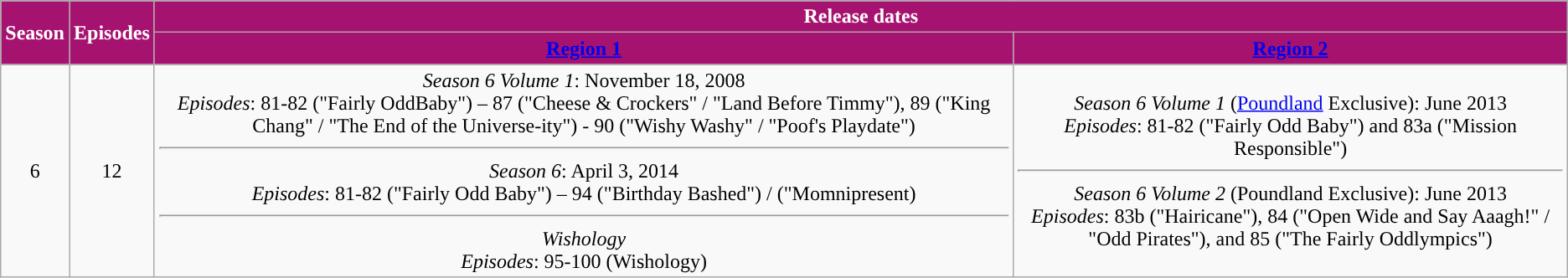<table class="wikitable" style="text-align: center;">
<tr>
<th rowspan=2 style="background:#A61270;color:#ffffff">Season</th>
<th rowspan=2 style="background:#A61270;color:#ffffff">Episodes</th>
<th colspan=2 style="background:#A61270;color:#ffffff">Release dates</th>
</tr>
<tr>
<th style="background:#A61270;color:#ffffff"><a href='#'>Region 1</a></th>
<th style="background:#A61270;color:#ffffff"><a href='#'>Region 2</a></th>
</tr>
<tr>
<td>6</td>
<td>12</td>
<td><em>Season 6 Volume 1</em>: November 18, 2008<br><em>Episodes</em>: 81-82 ("Fairly OddBaby") – 87 ("Cheese & Crockers" / "Land Before Timmy"), 89 ("King Chang" / "The End of the Universe-ity") - 90 ("Wishy Washy" / "Poof's Playdate") <hr><em>Season 6</em>: April 3, 2014<br><em>Episodes</em>: 81-82 ("Fairly Odd Baby") – 94 ("Birthday Bashed") / ("Momnipresent)<hr><em>Wishology</em><br><em>Episodes</em>: 95-100 (Wishology)</td>
<td><em>Season 6 Volume 1</em> (<a href='#'>Poundland</a> Exclusive): June 2013<br><em>Episodes</em>: 81-82 ("Fairly Odd Baby") and 83a ("Mission Responsible")<hr><em>Season 6 Volume 2</em> (Poundland Exclusive): June 2013<br><em>Episodes</em>: 83b ("Hairicane"), 84 ("Open Wide and Say Aaagh!" / "Odd Pirates"), and 85 ("The Fairly Oddlympics")</td>
</tr>
</table>
